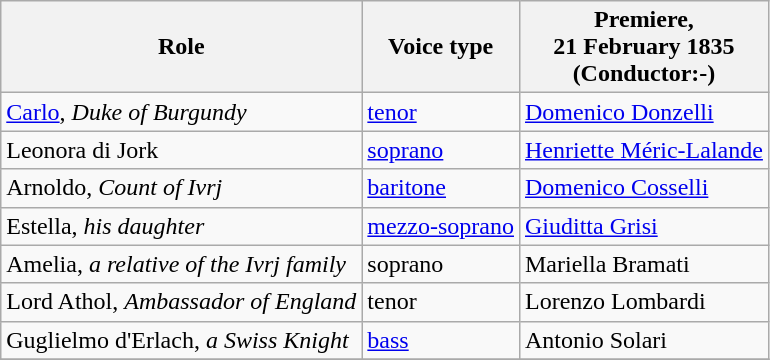<table class="wikitable" border="1">
<tr>
<th bgcolor=ececec>Role</th>
<th bgcolor=ececec>Voice type</th>
<th bgcolor=ececec>Premiere,<br>21 February 1835<br>(Conductor:-)</th>
</tr>
<tr>
<td><a href='#'>Carlo</a>, <em>Duke of Burgundy</em></td>
<td><a href='#'>tenor</a></td>
<td><a href='#'>Domenico Donzelli</a></td>
</tr>
<tr>
<td>Leonora di Jork</td>
<td><a href='#'>soprano</a></td>
<td><a href='#'>Henriette Méric-Lalande</a></td>
</tr>
<tr>
<td>Arnoldo, <em>Count of Ivrj</em></td>
<td><a href='#'>baritone</a></td>
<td><a href='#'>Domenico Cosselli</a></td>
</tr>
<tr>
<td>Estella, <em>his daughter</em></td>
<td><a href='#'>mezzo-soprano</a></td>
<td><a href='#'>Giuditta Grisi</a></td>
</tr>
<tr>
<td>Amelia, <em>a relative of the Ivrj family</em></td>
<td>soprano</td>
<td>Mariella Bramati</td>
</tr>
<tr>
<td>Lord Athol, <em>Ambassador of England</em></td>
<td>tenor</td>
<td>Lorenzo Lombardi</td>
</tr>
<tr>
<td>Guglielmo d'Erlach, <em>a Swiss Knight</em></td>
<td><a href='#'>bass</a></td>
<td>Antonio Solari</td>
</tr>
<tr>
</tr>
</table>
